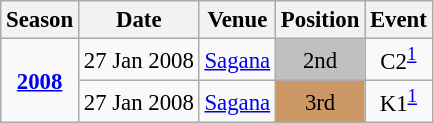<table class="wikitable" style="text-align:center; font-size:95%;">
<tr>
<th>Season</th>
<th>Date</th>
<th>Venue</th>
<th>Position</th>
<th>Event</th>
</tr>
<tr>
<td rowspan=2><strong><a href='#'>2008</a></strong></td>
<td align=right>27 Jan 2008</td>
<td align=left><a href='#'>Sagana</a></td>
<td bgcolor=silver>2nd</td>
<td>C2<sup><a href='#'>1</a></sup></td>
</tr>
<tr>
<td align=right>27 Jan 2008</td>
<td align=left><a href='#'>Sagana</a></td>
<td bgcolor=cc9966>3rd</td>
<td>K1<sup><a href='#'>1</a></sup></td>
</tr>
</table>
